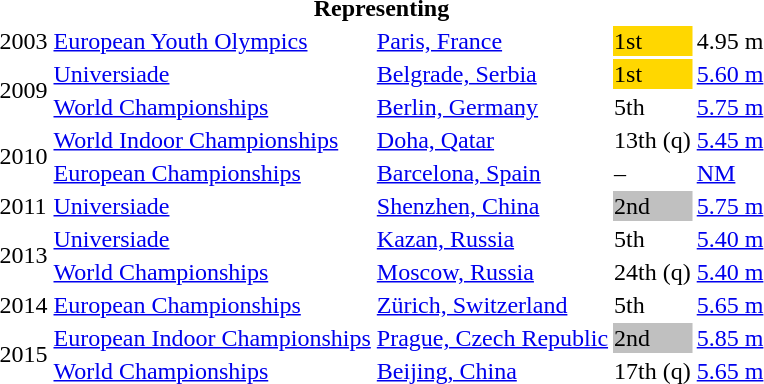<table>
<tr>
<th colspan="6">Representing </th>
</tr>
<tr>
<td>2003</td>
<td><a href='#'>European Youth Olympics</a></td>
<td><a href='#'>Paris, France</a></td>
<td bgcolor=gold>1st</td>
<td>4.95 m</td>
</tr>
<tr>
<td rowspan=2>2009</td>
<td><a href='#'>Universiade</a></td>
<td><a href='#'>Belgrade, Serbia</a></td>
<td bgcolor=gold>1st</td>
<td><a href='#'>5.60 m</a></td>
</tr>
<tr>
<td><a href='#'>World Championships</a></td>
<td><a href='#'>Berlin, Germany</a></td>
<td>5th</td>
<td><a href='#'>5.75 m</a></td>
</tr>
<tr>
<td rowspan=2>2010</td>
<td><a href='#'>World Indoor Championships</a></td>
<td><a href='#'>Doha, Qatar</a></td>
<td>13th (q)</td>
<td><a href='#'>5.45 m</a></td>
</tr>
<tr>
<td><a href='#'>European Championships</a></td>
<td><a href='#'>Barcelona, Spain</a></td>
<td>–</td>
<td><a href='#'>NM</a></td>
</tr>
<tr>
<td>2011</td>
<td><a href='#'>Universiade</a></td>
<td><a href='#'>Shenzhen, China</a></td>
<td bgcolor=silver>2nd</td>
<td><a href='#'>5.75 m</a></td>
</tr>
<tr>
<td rowspan=2>2013</td>
<td><a href='#'>Universiade</a></td>
<td><a href='#'>Kazan, Russia</a></td>
<td>5th</td>
<td><a href='#'>5.40 m</a></td>
</tr>
<tr>
<td><a href='#'>World Championships</a></td>
<td><a href='#'>Moscow, Russia</a></td>
<td>24th (q)</td>
<td><a href='#'>5.40 m</a></td>
</tr>
<tr>
<td>2014</td>
<td><a href='#'>European Championships</a></td>
<td><a href='#'>Zürich, Switzerland</a></td>
<td>5th</td>
<td><a href='#'>5.65 m</a></td>
</tr>
<tr>
<td rowspan=2>2015</td>
<td><a href='#'>European Indoor Championships</a></td>
<td><a href='#'>Prague, Czech Republic</a></td>
<td bgcolor="silver">2nd</td>
<td><a href='#'>5.85 m</a></td>
</tr>
<tr>
<td><a href='#'>World Championships</a></td>
<td><a href='#'>Beijing, China</a></td>
<td>17th (q)</td>
<td><a href='#'>5.65 m</a></td>
</tr>
</table>
